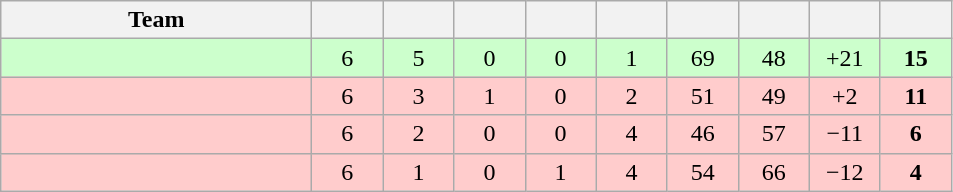<table class=wikitable style="text-align:center">
<tr>
<th width=200>Team</th>
<th width=40></th>
<th width=40></th>
<th width=40></th>
<th width=40></th>
<th width=40></th>
<th width=40></th>
<th width=40></th>
<th width=40></th>
<th width=40></th>
</tr>
<tr bgcolor=ccffcc>
<td align=left></td>
<td>6</td>
<td>5</td>
<td>0</td>
<td>0</td>
<td>1</td>
<td>69</td>
<td>48</td>
<td>+21</td>
<td><strong>15</strong></td>
</tr>
<tr bgcolor=ffcccc>
<td align=left></td>
<td>6</td>
<td>3</td>
<td>1</td>
<td>0</td>
<td>2</td>
<td>51</td>
<td>49</td>
<td>+2</td>
<td><strong>11</strong></td>
</tr>
<tr bgcolor=ffcccc>
<td align=left></td>
<td>6</td>
<td>2</td>
<td>0</td>
<td>0</td>
<td>4</td>
<td>46</td>
<td>57</td>
<td>−11</td>
<td><strong>6</strong></td>
</tr>
<tr bgcolor=ffcccc>
<td align=left></td>
<td>6</td>
<td>1</td>
<td>0</td>
<td>1</td>
<td>4</td>
<td>54</td>
<td>66</td>
<td>−12</td>
<td><strong>4</strong></td>
</tr>
</table>
